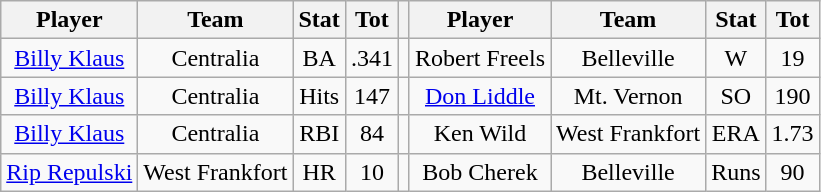<table class="wikitable">
<tr>
<th>Player</th>
<th>Team</th>
<th>Stat</th>
<th>Tot</th>
<th></th>
<th>Player</th>
<th>Team</th>
<th>Stat</th>
<th>Tot</th>
</tr>
<tr align=center>
<td><a href='#'>Billy Klaus</a></td>
<td>Centralia</td>
<td>BA</td>
<td>.341</td>
<td></td>
<td>Robert Freels</td>
<td>Belleville</td>
<td>W</td>
<td>19</td>
</tr>
<tr align=center>
<td><a href='#'>Billy Klaus</a></td>
<td>Centralia</td>
<td>Hits</td>
<td>147</td>
<td></td>
<td><a href='#'>Don Liddle</a></td>
<td>Mt. Vernon</td>
<td>SO</td>
<td>190</td>
</tr>
<tr align=center>
<td><a href='#'>Billy Klaus</a></td>
<td>Centralia</td>
<td>RBI</td>
<td>84</td>
<td></td>
<td>Ken Wild</td>
<td>West Frankfort</td>
<td>ERA</td>
<td>1.73</td>
</tr>
<tr align=center>
<td><a href='#'>Rip Repulski</a></td>
<td>West Frankfort</td>
<td>HR</td>
<td>10</td>
<td></td>
<td>Bob Cherek</td>
<td>Belleville</td>
<td>Runs</td>
<td>90</td>
</tr>
</table>
